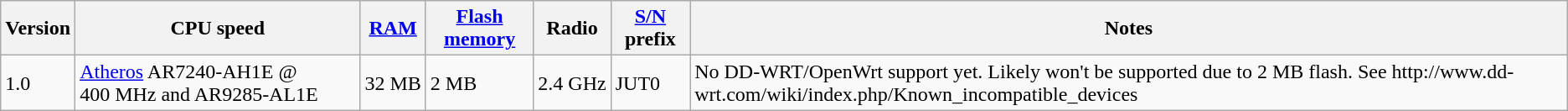<table class="wikitable">
<tr>
<th>Version</th>
<th>CPU speed</th>
<th><a href='#'>RAM</a></th>
<th><a href='#'>Flash memory</a></th>
<th>Radio</th>
<th><a href='#'>S/N</a> prefix</th>
<th>Notes</th>
</tr>
<tr>
<td>1.0</td>
<td><a href='#'>Atheros</a> AR7240-AH1E @ 400 MHz and AR9285-AL1E</td>
<td>32 MB</td>
<td>2 MB</td>
<td>2.4 GHz</td>
<td>JUT0</td>
<td>No DD-WRT/OpenWrt support yet. Likely won't be supported due to 2 MB flash. See http://www.dd-wrt.com/wiki/index.php/Known_incompatible_devices</td>
</tr>
</table>
